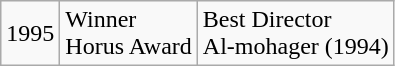<table class="wikitable">
<tr>
<td rowspan="1">1995</td>
<td rowspan="1">Winner<br>Horus Award</td>
<td>Best Director<br>Al-mohager (1994)</td>
</tr>
</table>
